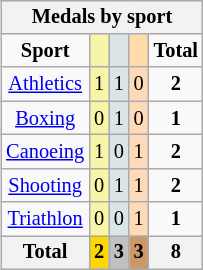<table class=wikitable style="font-size:85%; float:right;text-align:center">
<tr bgcolor=EFEFEF>
<th colspan=7>Medals by sport</th>
</tr>
<tr>
<td><strong>Sport</strong></td>
<td bgcolor=F7F6A8></td>
<td bgcolor=DCE5E5></td>
<td bgcolor=FFDBA9></td>
<td><strong>Total</strong></td>
</tr>
<tr>
<td><a href='#'>Athletics</a></td>
<td bgcolor=F7F6A8>1</td>
<td bgcolor=DCE5E5>1</td>
<td bgcolor=FFDAB9>0</td>
<td><strong>2</strong></td>
</tr>
<tr>
<td><a href='#'>Boxing</a></td>
<td bgcolor=F7F6A8>0</td>
<td bgcolor=DCE5E5>1</td>
<td bgcolor=FFDAB9>0</td>
<td><strong>1</strong></td>
</tr>
<tr>
<td><a href='#'>Canoeing</a></td>
<td bgcolor=F7F6A8>1</td>
<td bgcolor=DCE5E5>0</td>
<td bgcolor=FFDAB9>1</td>
<td><strong>2</strong></td>
</tr>
<tr>
<td><a href='#'>Shooting</a></td>
<td bgcolor=F7F6A8>0</td>
<td bgcolor=DCE5E5>1</td>
<td bgcolor=FFDAB9>1</td>
<td><strong>2</strong></td>
</tr>
<tr>
<td><a href='#'>Triathlon</a></td>
<td bgcolor=F7F6A8>0</td>
<td bgcolor=DCE5E5>0</td>
<td bgcolor=FFDAB9>1</td>
<td><strong>1</strong></td>
</tr>
<tr>
<th>Total</th>
<th style=background:gold>2</th>
<th style=background:silver>3</th>
<th style=background:#C96>3</th>
<th>8</th>
</tr>
</table>
